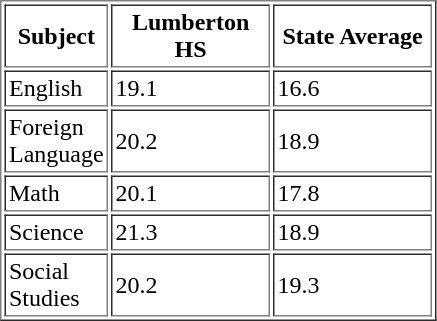<table border="1" cellpadding="2">
<tr>
<th width="50">Subject</th>
<th width="100">Lumberton HS</th>
<th width="100">State Average</th>
</tr>
<tr>
<td>English</td>
<td>19.1</td>
<td>16.6</td>
</tr>
<tr>
<td>Foreign Language</td>
<td>20.2</td>
<td>18.9</td>
</tr>
<tr>
<td>Math</td>
<td>20.1</td>
<td>17.8</td>
</tr>
<tr>
<td>Science</td>
<td>21.3</td>
<td>18.9</td>
</tr>
<tr>
<td>Social Studies</td>
<td>20.2</td>
<td>19.3</td>
</tr>
</table>
